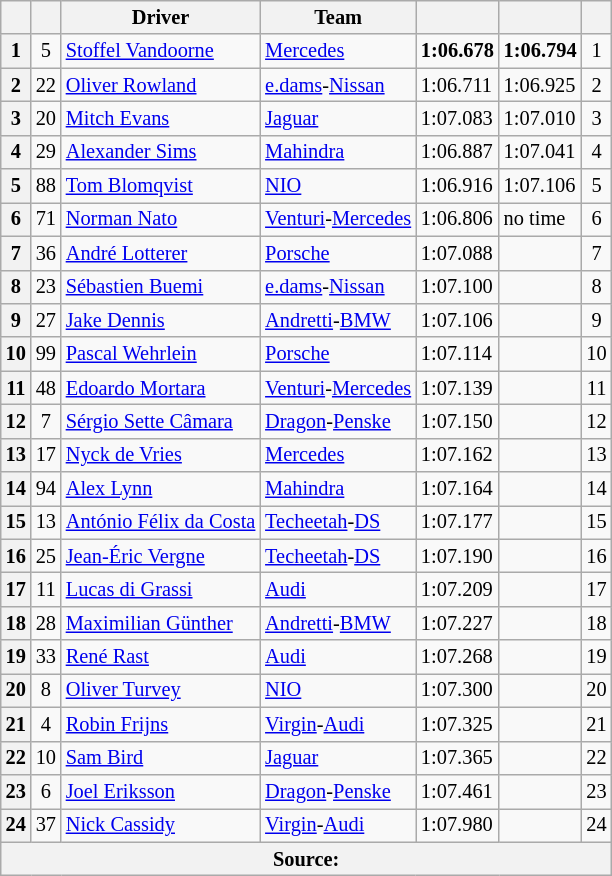<table class="wikitable sortable" style="font-size: 85%">
<tr>
<th scope="col"></th>
<th scope="col"></th>
<th scope="col">Driver</th>
<th scope="col">Team</th>
<th scope="col"></th>
<th scope="col"></th>
<th scope="col"></th>
</tr>
<tr>
<th scope="row">1</th>
<td align="center">5</td>
<td data-sort-value="VAN"> <a href='#'>Stoffel Vandoorne</a></td>
<td><a href='#'>Mercedes</a></td>
<td><strong>1:06.678</strong></td>
<td><strong>1:06.794</strong></td>
<td align="center">1</td>
</tr>
<tr>
<th scope="row">2</th>
<td align="center">22</td>
<td data-sort-value="ROW"> <a href='#'>Oliver Rowland</a></td>
<td><a href='#'>e.dams</a>-<a href='#'>Nissan</a></td>
<td>1:06.711</td>
<td>1:06.925</td>
<td align="center">2</td>
</tr>
<tr>
<th scope="row">3</th>
<td align="center">20</td>
<td data-sort-value="EVA"> <a href='#'>Mitch Evans</a></td>
<td><a href='#'>Jaguar</a></td>
<td>1:07.083</td>
<td>1:07.010</td>
<td align="center">3</td>
</tr>
<tr>
<th scope="row">4</th>
<td align="center">29</td>
<td data-sort-value="SIM"> <a href='#'>Alexander Sims</a></td>
<td><a href='#'>Mahindra</a></td>
<td>1:06.887</td>
<td>1:07.041</td>
<td align="center">4</td>
</tr>
<tr>
<th scope="row">5</th>
<td align="center">88</td>
<td data-sort-value="BLO"> <a href='#'>Tom Blomqvist</a></td>
<td><a href='#'>NIO</a></td>
<td>1:06.916</td>
<td>1:07.106</td>
<td align="center">5</td>
</tr>
<tr>
<th scope="row">6</th>
<td align="center">71</td>
<td data-sort-value="NAT"> <a href='#'>Norman Nato</a></td>
<td><a href='#'>Venturi</a>-<a href='#'>Mercedes</a></td>
<td>1:06.806</td>
<td>no time</td>
<td align="center">6</td>
</tr>
<tr>
<th scope="row">7</th>
<td align="center">36</td>
<td data-sort-value="LOT"> <a href='#'>André Lotterer</a></td>
<td><a href='#'>Porsche</a></td>
<td>1:07.088</td>
<td></td>
<td align="center">7</td>
</tr>
<tr>
<th scope="row">8</th>
<td align="center">23</td>
<td data-sort-value="BUE"> <a href='#'>Sébastien Buemi</a></td>
<td><a href='#'>e.dams</a>-<a href='#'>Nissan</a></td>
<td>1:07.100</td>
<td></td>
<td align="center">8</td>
</tr>
<tr>
<th scope="row">9</th>
<td align="center">27</td>
<td data-sort-value="DEN"> <a href='#'>Jake Dennis</a></td>
<td><a href='#'>Andretti</a>-<a href='#'>BMW</a></td>
<td>1:07.106</td>
<td></td>
<td align="center">9</td>
</tr>
<tr>
<th scope="row">10</th>
<td align="center">99</td>
<td data-sort-value="WEH"> <a href='#'>Pascal Wehrlein</a></td>
<td><a href='#'>Porsche</a></td>
<td>1:07.114</td>
<td></td>
<td align="center">10</td>
</tr>
<tr>
<th scope="row">11</th>
<td align="center">48</td>
<td data-sort-value="MOR"> <a href='#'>Edoardo Mortara</a></td>
<td><a href='#'>Venturi</a>-<a href='#'>Mercedes</a></td>
<td>1:07.139</td>
<td></td>
<td align="center">11</td>
</tr>
<tr>
<th scope="row">12</th>
<td align="center">7</td>
<td data-sort-value="SET"> <a href='#'>Sérgio Sette Câmara</a></td>
<td><a href='#'>Dragon</a>-<a href='#'>Penske</a></td>
<td>1:07.150</td>
<td></td>
<td align="center">12</td>
</tr>
<tr>
<th scope="row">13</th>
<td align="center">17</td>
<td data-sort-value="DEV"> <a href='#'>Nyck de Vries</a></td>
<td><a href='#'>Mercedes</a></td>
<td>1:07.162</td>
<td></td>
<td align="center">13</td>
</tr>
<tr>
<th scope="row">14</th>
<td align="center">94</td>
<td data-sort-value="LYN"> <a href='#'>Alex Lynn</a></td>
<td><a href='#'>Mahindra</a></td>
<td>1:07.164</td>
<td></td>
<td align="center">14</td>
</tr>
<tr>
<th scope="row">15</th>
<td align="center">13</td>
<td data-sort-value="DAC"> <a href='#'>António Félix da Costa</a></td>
<td><a href='#'>Techeetah</a>-<a href='#'>DS</a></td>
<td>1:07.177</td>
<td></td>
<td align="center">15</td>
</tr>
<tr>
<th scope="row">16</th>
<td align="center">25</td>
<td data-sort-value="JEV"> <a href='#'>Jean-Éric Vergne</a></td>
<td><a href='#'>Techeetah</a>-<a href='#'>DS</a></td>
<td>1:07.190</td>
<td></td>
<td align="center">16</td>
</tr>
<tr>
<th scope="row">17</th>
<td align="center">11</td>
<td data-sort-value="DIG"> <a href='#'>Lucas di Grassi</a></td>
<td><a href='#'>Audi</a></td>
<td>1:07.209</td>
<td></td>
<td align="center">17</td>
</tr>
<tr>
<th scope="row">18</th>
<td align="center">28</td>
<td data-sort-value="GUE"> <a href='#'>Maximilian Günther</a></td>
<td><a href='#'>Andretti</a>-<a href='#'>BMW</a></td>
<td>1:07.227</td>
<td></td>
<td align="center">18</td>
</tr>
<tr>
<th scope="row">19</th>
<td align="center">33</td>
<td data-sort-value="RAS"> <a href='#'>René Rast</a></td>
<td><a href='#'>Audi</a></td>
<td>1:07.268</td>
<td></td>
<td align="center">19</td>
</tr>
<tr>
<th scope="row">20</th>
<td align="center">8</td>
<td data-sort-value="TUR"> <a href='#'>Oliver Turvey</a></td>
<td><a href='#'>NIO</a></td>
<td>1:07.300</td>
<td></td>
<td align="center">20</td>
</tr>
<tr>
<th scope="row">21</th>
<td align="center">4</td>
<td data-sort-value="FRI"> <a href='#'>Robin Frijns</a></td>
<td><a href='#'>Virgin</a>-<a href='#'>Audi</a></td>
<td>1:07.325</td>
<td></td>
<td align="center">21</td>
</tr>
<tr>
<th scope="row">22</th>
<td align="center">10</td>
<td data-sort-value="BIR"> <a href='#'>Sam Bird</a></td>
<td><a href='#'>Jaguar</a></td>
<td>1:07.365</td>
<td></td>
<td align="center">22</td>
</tr>
<tr>
<th scope="row">23</th>
<td align="center">6</td>
<td data-sort-value="ERI"> <a href='#'>Joel Eriksson</a></td>
<td><a href='#'>Dragon</a>-<a href='#'>Penske</a></td>
<td>1:07.461</td>
<td></td>
<td align="center">23</td>
</tr>
<tr>
<th scope="row">24</th>
<td align="center">37</td>
<td data-sort-value="CAS"> <a href='#'>Nick Cassidy</a></td>
<td><a href='#'>Virgin</a>-<a href='#'>Audi</a></td>
<td>1:07.980</td>
<td></td>
<td align="center">24</td>
</tr>
<tr>
<th colspan="7">Source:</th>
</tr>
</table>
